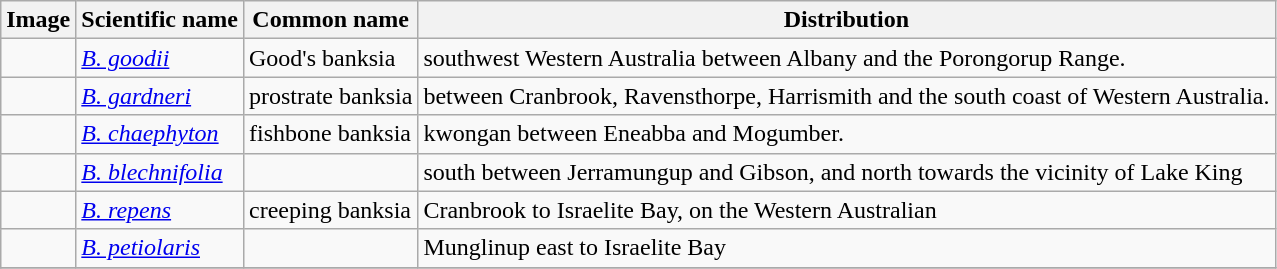<table class="wikitable">
<tr>
<th>Image</th>
<th>Scientific name</th>
<th>Common name</th>
<th>Distribution</th>
</tr>
<tr>
<td></td>
<td><em><a href='#'>B. goodii</a></em></td>
<td>Good's banksia</td>
<td>southwest Western Australia between Albany and the Porongorup Range.</td>
</tr>
<tr>
<td></td>
<td><em><a href='#'>B. gardneri</a></em></td>
<td>prostrate banksia</td>
<td>between Cranbrook, Ravensthorpe, Harrismith and the south coast of Western Australia.</td>
</tr>
<tr>
<td></td>
<td><em><a href='#'>B. chaephyton</a></em></td>
<td>fishbone banksia</td>
<td>kwongan between Eneabba and Mogumber.</td>
</tr>
<tr>
<td></td>
<td><em><a href='#'>B. blechnifolia</a></em></td>
<td></td>
<td>south between Jerramungup and Gibson, and north towards the vicinity of Lake King</td>
</tr>
<tr>
<td></td>
<td><em><a href='#'>B. repens</a></em></td>
<td>creeping banksia</td>
<td>Cranbrook to Israelite Bay, on the Western Australian</td>
</tr>
<tr>
<td></td>
<td><em><a href='#'>B. petiolaris</a></em></td>
<td></td>
<td>Munglinup east to Israelite Bay</td>
</tr>
<tr>
</tr>
</table>
